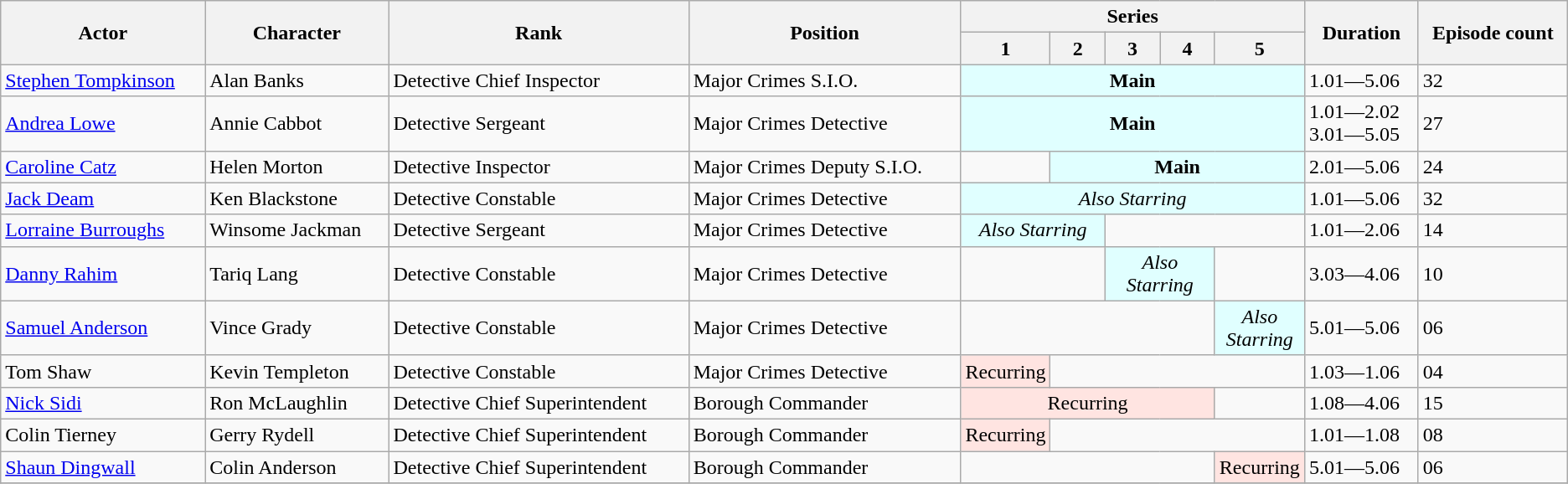<table class="wikitable sortable">
<tr>
<th rowspan="2">Actor</th>
<th rowspan="2">Character</th>
<th rowspan="2">Rank</th>
<th rowspan="2">Position</th>
<th colspan="5">Series</th>
<th rowspan="2">Duration</th>
<th rowspan="2">Episode count</th>
</tr>
<tr>
<th class="unsortable" style="width:3.5%;">1</th>
<th class="unsortable" style="width:3.5%;">2</th>
<th class="unsortable" style="width:3.5%;">3</th>
<th class="unsortable" style="width:3.5%;">4</th>
<th class="unsortable" style="width:3.5%;">5</th>
</tr>
<tr>
<td><a href='#'>Stephen Tompkinson</a></td>
<td>Alan Banks</td>
<td>Detective Chief Inspector</td>
<td>Major Crimes S.I.O.</td>
<td colspan="5" style="background:#e0ffff; text-align:center;"><strong>Main</strong></td>
<td>1.01—5.06</td>
<td>32</td>
</tr>
<tr>
<td><a href='#'>Andrea Lowe</a></td>
<td>Annie Cabbot</td>
<td>Detective Sergeant</td>
<td>Major Crimes Detective</td>
<td colspan="5" style="background:#e0ffff; text-align:center;"><strong>Main</strong></td>
<td>1.01—2.02<br>3.01—5.05</td>
<td>27</td>
</tr>
<tr>
<td><a href='#'>Caroline Catz</a></td>
<td>Helen Morton</td>
<td>Detective Inspector</td>
<td>Major Crimes Deputy S.I.O.</td>
<td></td>
<td colspan="4" style="background:#e0ffff; text-align:center;"><strong>Main</strong></td>
<td>2.01—5.06</td>
<td>24</td>
</tr>
<tr>
<td><a href='#'>Jack Deam</a></td>
<td>Ken Blackstone</td>
<td>Detective Constable</td>
<td>Major Crimes Detective</td>
<td colspan="5" style="background:#e0ffff; text-align:center;"><em>Also Starring</em></td>
<td>1.01—5.06</td>
<td>32</td>
</tr>
<tr>
<td><a href='#'>Lorraine Burroughs</a></td>
<td>Winsome Jackman</td>
<td>Detective Sergeant</td>
<td>Major Crimes Detective</td>
<td colspan="2" style="background:#e0ffff; text-align:center;"><em>Also Starring</em></td>
<td colspan="3"></td>
<td>1.01—2.06</td>
<td>14</td>
</tr>
<tr>
<td><a href='#'>Danny Rahim</a></td>
<td>Tariq Lang</td>
<td>Detective Constable</td>
<td>Major Crimes Detective</td>
<td colspan="2"></td>
<td colspan="2" style="background:#e0ffff; text-align:center;"><em>Also Starring</em></td>
<td colspan="1"></td>
<td>3.03—4.06</td>
<td>10</td>
</tr>
<tr>
<td><a href='#'>Samuel Anderson</a></td>
<td>Vince Grady</td>
<td>Detective Constable</td>
<td>Major Crimes Detective</td>
<td colspan="4"></td>
<td colspan="1" style="background:#e0ffff; text-align:center;"><em>Also Starring</em></td>
<td>5.01—5.06</td>
<td>06</td>
</tr>
<tr>
<td>Tom Shaw</td>
<td>Kevin Templeton</td>
<td>Detective Constable</td>
<td>Major Crimes Detective</td>
<td colspan="1" style="background:#ffe4e1; text-align:center;">Recurring</td>
<td colspan="4"></td>
<td>1.03—1.06</td>
<td>04</td>
</tr>
<tr>
<td><a href='#'>Nick Sidi</a></td>
<td>Ron McLaughlin</td>
<td>Detective Chief Superintendent</td>
<td>Borough Commander</td>
<td colspan="4" style="background:#ffe4e1; text-align:center;">Recurring</td>
<td colspan="1"></td>
<td>1.08—4.06</td>
<td>15</td>
</tr>
<tr>
<td>Colin Tierney</td>
<td>Gerry Rydell</td>
<td>Detective Chief Superintendent</td>
<td>Borough Commander</td>
<td colspan="1" style="background:#ffe4e1; text-align:center;">Recurring</td>
<td colspan="4"></td>
<td>1.01—1.08</td>
<td>08</td>
</tr>
<tr>
<td><a href='#'>Shaun Dingwall</a></td>
<td>Colin Anderson</td>
<td>Detective Chief Superintendent</td>
<td>Borough Commander</td>
<td colspan="4"></td>
<td colspan="1" style="background:#ffe4e1; text-align:center;">Recurring</td>
<td>5.01—5.06</td>
<td>06</td>
</tr>
<tr>
</tr>
</table>
